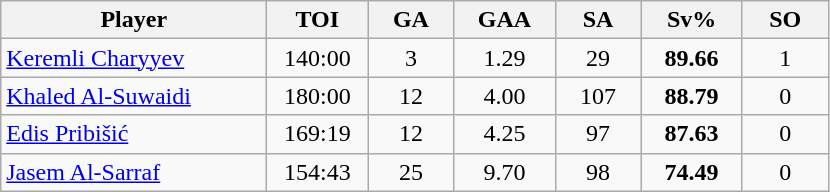<table class="wikitable sortable" style="text-align:center;">
<tr>
<th style="width:170px;">Player</th>
<th style="width:60px;">TOI</th>
<th style="width:50px;">GA</th>
<th style="width:60px;">GAA</th>
<th style="width:50px;">SA</th>
<th style="width:60px;">Sv%</th>
<th style="width:50px;">SO</th>
</tr>
<tr>
<td style="text-align:left;"> <a href='#'>Keremli Charyyev</a></td>
<td>140:00</td>
<td>3</td>
<td>1.29</td>
<td>29</td>
<td><strong>89.66</strong></td>
<td>1</td>
</tr>
<tr>
<td style="text-align:left;"> <a href='#'>Khaled Al-Suwaidi</a></td>
<td>180:00</td>
<td>12</td>
<td>4.00</td>
<td>107</td>
<td><strong>88.79</strong></td>
<td>0</td>
</tr>
<tr>
<td style="text-align:left;"> <a href='#'>Edis Pribišić</a></td>
<td>169:19</td>
<td>12</td>
<td>4.25</td>
<td>97</td>
<td><strong>87.63</strong></td>
<td>0</td>
</tr>
<tr>
<td style="text-align:left;"> <a href='#'>Jasem Al-Sarraf</a></td>
<td>154:43</td>
<td>25</td>
<td>9.70</td>
<td>98</td>
<td><strong>74.49</strong></td>
<td>0</td>
</tr>
</table>
